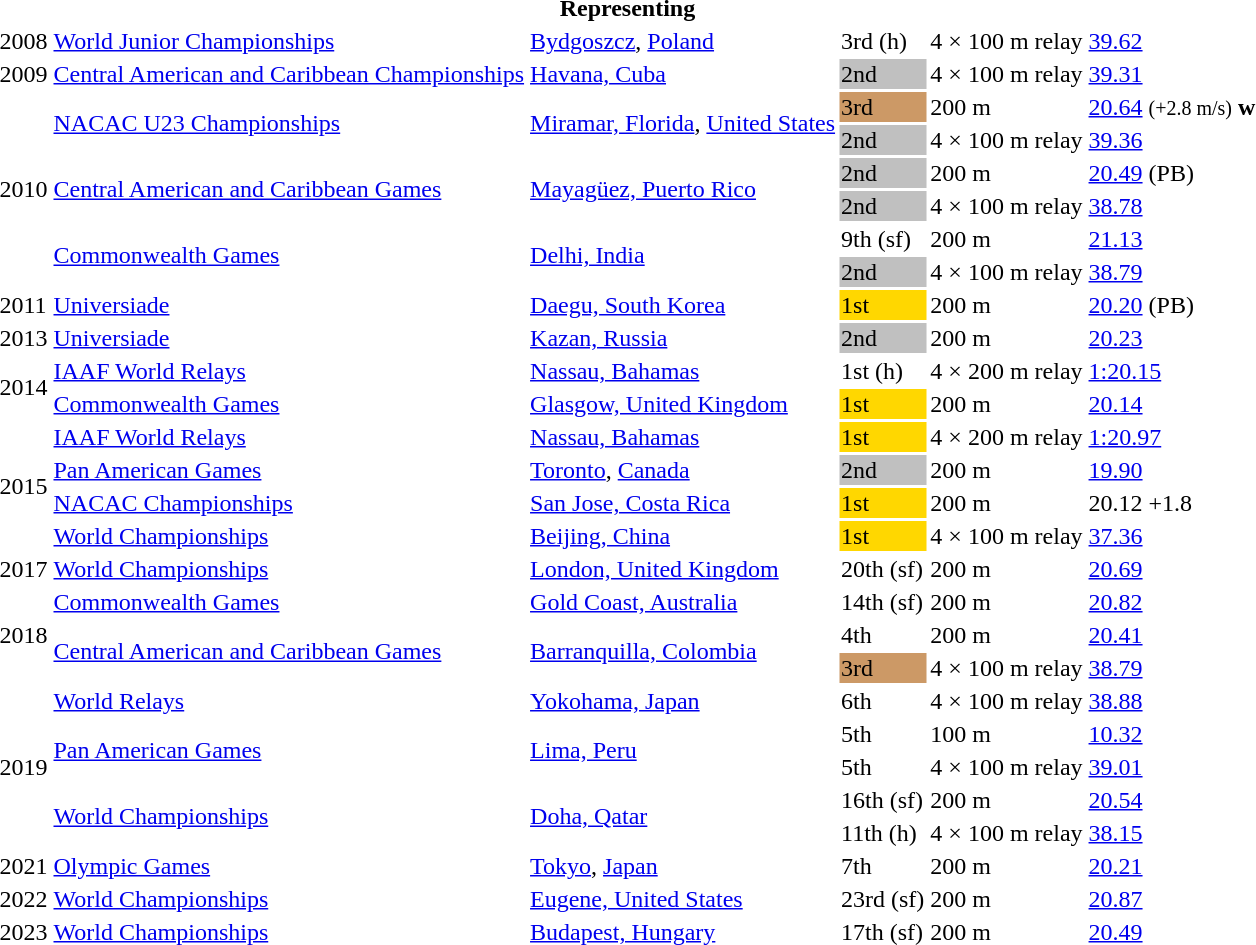<table>
<tr>
<th colspan="6">Representing </th>
</tr>
<tr>
<td>2008</td>
<td><a href='#'>World Junior Championships</a></td>
<td><a href='#'>Bydgoszcz</a>, <a href='#'>Poland</a></td>
<td>3rd (h)</td>
<td>4 × 100 m relay</td>
<td><a href='#'>39.62</a></td>
</tr>
<tr>
<td>2009</td>
<td><a href='#'>Central American and Caribbean Championships</a></td>
<td><a href='#'>Havana, Cuba</a></td>
<td bgcolor=silver>2nd</td>
<td>4 × 100 m relay</td>
<td><a href='#'>39.31</a></td>
</tr>
<tr>
<td rowspan=6>2010</td>
<td rowspan=2><a href='#'>NACAC U23 Championships</a></td>
<td rowspan=2><a href='#'>Miramar, Florida</a>, <a href='#'>United States</a></td>
<td bgcolor="cc9966">3rd</td>
<td>200 m</td>
<td><a href='#'>20.64</a> <small>(+2.8 m/s)</small> <strong>w</strong></td>
</tr>
<tr>
<td bgcolor=silver>2nd</td>
<td>4 × 100 m relay</td>
<td><a href='#'>39.36</a></td>
</tr>
<tr>
<td rowspan=2><a href='#'>Central American and Caribbean Games</a></td>
<td rowspan=2><a href='#'>Mayagüez, Puerto Rico</a></td>
<td bgcolor=silver>2nd</td>
<td>200 m</td>
<td><a href='#'>20.49</a> (PB)</td>
</tr>
<tr>
<td bgcolor=silver>2nd</td>
<td>4 × 100 m relay</td>
<td><a href='#'>38.78</a></td>
</tr>
<tr>
<td rowspan=2><a href='#'>Commonwealth Games</a></td>
<td rowspan=2><a href='#'>Delhi, India</a></td>
<td>9th (sf)</td>
<td>200 m</td>
<td><a href='#'>21.13</a></td>
</tr>
<tr>
<td bgcolor=silver>2nd</td>
<td>4 × 100 m relay</td>
<td><a href='#'>38.79</a></td>
</tr>
<tr>
<td>2011</td>
<td><a href='#'>Universiade</a></td>
<td><a href='#'>Daegu, South Korea</a></td>
<td bgcolor=gold>1st</td>
<td>200 m</td>
<td><a href='#'>20.20</a> (PB)</td>
</tr>
<tr>
<td>2013</td>
<td><a href='#'>Universiade</a></td>
<td><a href='#'>Kazan, Russia</a></td>
<td bgcolor=silver>2nd</td>
<td>200 m</td>
<td><a href='#'>20.23</a></td>
</tr>
<tr>
<td rowspan=2>2014</td>
<td><a href='#'>IAAF World Relays</a></td>
<td><a href='#'>Nassau, Bahamas</a></td>
<td>1st (h)</td>
<td>4 × 200 m relay</td>
<td><a href='#'>1:20.15</a></td>
</tr>
<tr>
<td><a href='#'>Commonwealth Games</a></td>
<td><a href='#'>Glasgow, United Kingdom</a></td>
<td bgcolor=gold>1st</td>
<td>200 m</td>
<td><a href='#'>20.14</a></td>
</tr>
<tr>
<td rowspan=4>2015</td>
<td><a href='#'>IAAF World Relays</a></td>
<td><a href='#'>Nassau, Bahamas</a></td>
<td bgcolor=gold>1st</td>
<td>4 × 200 m relay</td>
<td><a href='#'>1:20.97</a></td>
</tr>
<tr>
<td><a href='#'>Pan American Games</a></td>
<td><a href='#'>Toronto</a>, <a href='#'>Canada</a></td>
<td bgcolor=silver>2nd</td>
<td>200 m</td>
<td><a href='#'>19.90</a></td>
</tr>
<tr>
<td><a href='#'>NACAC Championships</a></td>
<td><a href='#'>San Jose, Costa Rica</a></td>
<td bgcolor=gold>1st</td>
<td>200 m</td>
<td>20.12 +1.8</td>
</tr>
<tr>
<td><a href='#'>World Championships</a></td>
<td><a href='#'>Beijing, China</a></td>
<td bgcolor=gold>1st</td>
<td>4 × 100 m relay</td>
<td><a href='#'>37.36</a></td>
</tr>
<tr>
<td>2017</td>
<td><a href='#'>World Championships</a></td>
<td><a href='#'>London, United Kingdom</a></td>
<td>20th (sf)</td>
<td>200 m</td>
<td><a href='#'>20.69</a></td>
</tr>
<tr>
<td rowspan=3>2018</td>
<td><a href='#'>Commonwealth Games</a></td>
<td><a href='#'>Gold Coast, Australia</a></td>
<td>14th (sf)</td>
<td>200 m</td>
<td><a href='#'>20.82</a></td>
</tr>
<tr>
<td rowspan=2><a href='#'>Central American and Caribbean Games</a></td>
<td rowspan=2><a href='#'>Barranquilla, Colombia</a></td>
<td>4th</td>
<td>200 m</td>
<td><a href='#'>20.41</a></td>
</tr>
<tr>
<td bgcolor=cc9966>3rd</td>
<td>4 × 100 m relay</td>
<td><a href='#'>38.79</a></td>
</tr>
<tr>
<td rowspan=5>2019</td>
<td><a href='#'>World Relays</a></td>
<td><a href='#'>Yokohama, Japan</a></td>
<td>6th</td>
<td>4 × 100 m relay</td>
<td><a href='#'>38.88</a></td>
</tr>
<tr>
<td rowspan=2><a href='#'>Pan American Games</a></td>
<td rowspan=2><a href='#'>Lima, Peru</a></td>
<td>5th</td>
<td>100 m</td>
<td><a href='#'>10.32</a></td>
</tr>
<tr>
<td>5th</td>
<td>4 × 100 m relay</td>
<td><a href='#'>39.01</a></td>
</tr>
<tr>
<td rowspan=2><a href='#'>World Championships</a></td>
<td rowspan=2><a href='#'>Doha, Qatar</a></td>
<td>16th (sf)</td>
<td>200 m</td>
<td><a href='#'>20.54</a></td>
</tr>
<tr>
<td>11th (h)</td>
<td>4 × 100 m relay</td>
<td><a href='#'>38.15</a></td>
</tr>
<tr>
<td>2021</td>
<td><a href='#'>Olympic Games</a></td>
<td><a href='#'>Tokyo</a>, <a href='#'>Japan</a></td>
<td>7th</td>
<td>200 m</td>
<td><a href='#'>20.21</a></td>
</tr>
<tr>
<td>2022</td>
<td><a href='#'>World Championships</a></td>
<td><a href='#'>Eugene, United States</a></td>
<td>23rd (sf)</td>
<td>200 m</td>
<td><a href='#'>20.87</a></td>
</tr>
<tr>
<td>2023</td>
<td><a href='#'>World Championships</a></td>
<td><a href='#'>Budapest, Hungary</a></td>
<td>17th (sf)</td>
<td>200 m</td>
<td><a href='#'>20.49</a></td>
</tr>
</table>
